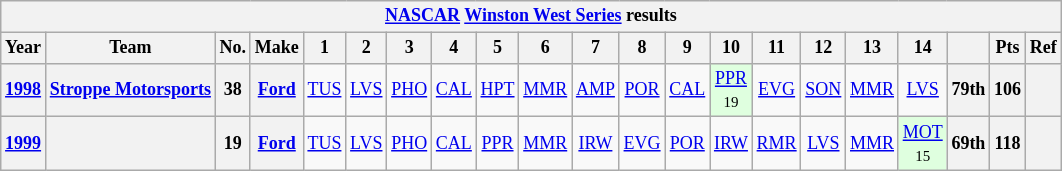<table class="wikitable" style="text-align:center; font-size:75%">
<tr>
<th colspan=21><a href='#'>NASCAR</a> <a href='#'>Winston West Series</a> results</th>
</tr>
<tr>
<th>Year</th>
<th>Team</th>
<th>No.</th>
<th>Make</th>
<th>1</th>
<th>2</th>
<th>3</th>
<th>4</th>
<th>5</th>
<th>6</th>
<th>7</th>
<th>8</th>
<th>9</th>
<th>10</th>
<th>11</th>
<th>12</th>
<th>13</th>
<th>14</th>
<th></th>
<th>Pts</th>
<th>Ref</th>
</tr>
<tr>
<th><a href='#'>1998</a></th>
<th><a href='#'>Stroppe Motorsports</a></th>
<th>38</th>
<th><a href='#'>Ford</a></th>
<td><a href='#'>TUS</a></td>
<td><a href='#'>LVS</a></td>
<td><a href='#'>PHO</a></td>
<td><a href='#'>CAL</a></td>
<td><a href='#'>HPT</a></td>
<td><a href='#'>MMR</a></td>
<td><a href='#'>AMP</a></td>
<td><a href='#'>POR</a></td>
<td><a href='#'>CAL</a></td>
<td style="background:#DFFFDF;"><a href='#'>PPR</a><br><small>19</small></td>
<td><a href='#'>EVG</a></td>
<td><a href='#'>SON</a></td>
<td><a href='#'>MMR</a></td>
<td><a href='#'>LVS</a></td>
<th>79th</th>
<th>106</th>
<th></th>
</tr>
<tr>
<th><a href='#'>1999</a></th>
<th></th>
<th>19</th>
<th><a href='#'>Ford</a></th>
<td><a href='#'>TUS</a></td>
<td><a href='#'>LVS</a></td>
<td><a href='#'>PHO</a></td>
<td><a href='#'>CAL</a></td>
<td><a href='#'>PPR</a></td>
<td><a href='#'>MMR</a></td>
<td><a href='#'>IRW</a></td>
<td><a href='#'>EVG</a></td>
<td><a href='#'>POR</a></td>
<td><a href='#'>IRW</a></td>
<td><a href='#'>RMR</a></td>
<td><a href='#'>LVS</a></td>
<td><a href='#'>MMR</a></td>
<td style="background:#DFFFDF;"><a href='#'>MOT</a><br><small>15</small></td>
<th>69th</th>
<th>118</th>
<th></th>
</tr>
</table>
